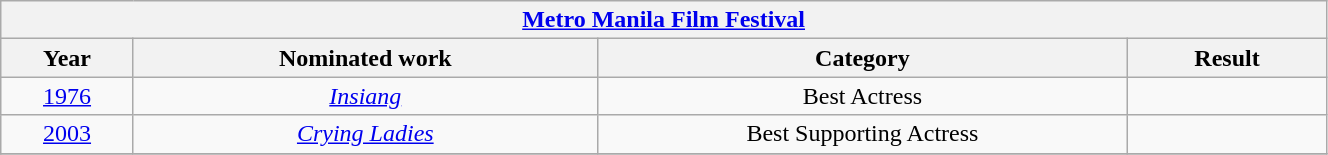<table width="70%" class="wikitable sortable">
<tr>
<th colspan="4" align="center"><strong><a href='#'>Metro Manila Film Festival</a></strong></th>
</tr>
<tr>
<th width="10%">Year</th>
<th width="35%">Nominated work</th>
<th width="40%">Category</th>
<th width="15%">Result</th>
</tr>
<tr>
<td align="center"><a href='#'>1976</a></td>
<td align="center"><em><a href='#'>Insiang</a></em></td>
<td align="center">Best Actress</td>
<td></td>
</tr>
<tr>
<td align="center"><a href='#'>2003</a></td>
<td align="center"><em><a href='#'>Crying Ladies</a></em></td>
<td align="center">Best Supporting Actress</td>
<td></td>
</tr>
<tr>
</tr>
</table>
